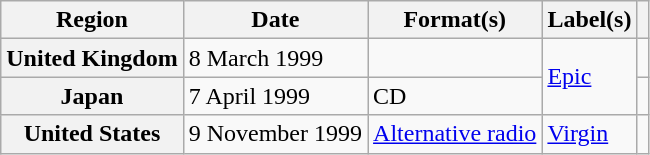<table class="wikitable plainrowheaders">
<tr>
<th scope="col">Region</th>
<th scope="col">Date</th>
<th scope="col">Format(s)</th>
<th scope="col">Label(s)</th>
<th scope="col"></th>
</tr>
<tr>
<th scope="row">United Kingdom</th>
<td>8 March 1999</td>
<td></td>
<td rowspan="2"><a href='#'>Epic</a></td>
<td></td>
</tr>
<tr>
<th scope="row">Japan</th>
<td>7 April 1999</td>
<td>CD</td>
<td></td>
</tr>
<tr>
<th scope="row">United States</th>
<td>9 November 1999</td>
<td><a href='#'>Alternative radio</a></td>
<td><a href='#'>Virgin</a></td>
<td></td>
</tr>
</table>
